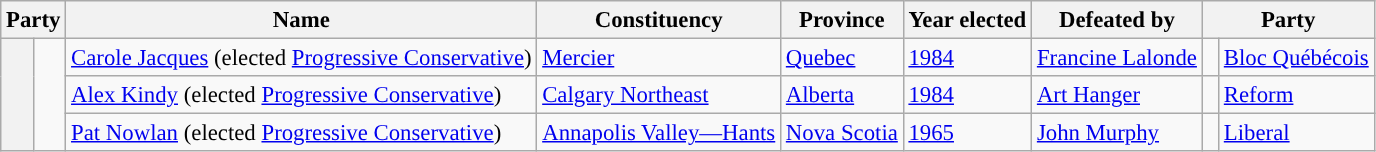<table class="wikitable sortable" style="font-size: 95%;">
<tr>
<th colspan="2">Party</th>
<th>Name</th>
<th>Constituency</th>
<th>Province</th>
<th>Year elected</th>
<th>Defeated by</th>
<th colspan="2">Party</th>
</tr>
<tr>
<th rowspan="3"></th>
<td rowspan="3"></td>
<td><a href='#'>Carole Jacques</a> (elected <a href='#'>Progressive Conservative</a>)</td>
<td><a href='#'>Mercier</a></td>
<td><a href='#'>Quebec</a></td>
<td><a href='#'>1984</a></td>
<td><a href='#'>Francine Lalonde</a></td>
<td> </td>
<td><a href='#'>Bloc Québécois</a></td>
</tr>
<tr>
<td><a href='#'>Alex Kindy</a> (elected <a href='#'>Progressive Conservative</a>)</td>
<td><a href='#'>Calgary Northeast</a></td>
<td><a href='#'>Alberta</a></td>
<td><a href='#'>1984</a></td>
<td><a href='#'>Art Hanger</a></td>
<td style="background-color: "></td>
<td><a href='#'>Reform</a></td>
</tr>
<tr>
<td><a href='#'>Pat Nowlan</a> (elected <a href='#'>Progressive Conservative</a>)</td>
<td><a href='#'>Annapolis Valley—Hants</a></td>
<td><a href='#'>Nova Scotia</a></td>
<td><a href='#'>1965</a></td>
<td><a href='#'>John Murphy</a></td>
<td> </td>
<td><a href='#'>Liberal</a></td>
</tr>
</table>
